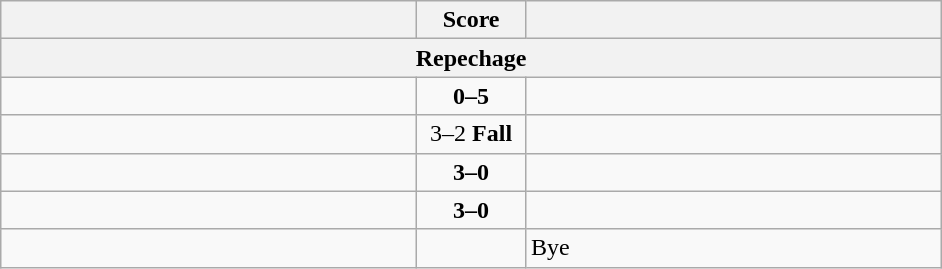<table class="wikitable" style="text-align: left;">
<tr>
<th align="right" width="270"></th>
<th width="65">Score</th>
<th align="left" width="270"></th>
</tr>
<tr>
<th colspan="3">Repechage</th>
</tr>
<tr>
<td></td>
<td align=center><strong>0–5</strong></td>
<td><strong></strong></td>
</tr>
<tr>
<td><strong></strong></td>
<td align=center>3–2 <strong>Fall</strong></td>
<td></td>
</tr>
<tr>
<td><strong></strong></td>
<td align=center><strong>3–0</strong></td>
<td></td>
</tr>
<tr>
<td><strong></strong></td>
<td align=center><strong>3–0</strong></td>
<td></td>
</tr>
<tr>
<td><strong></strong></td>
<td align=center></td>
<td>Bye</td>
</tr>
</table>
